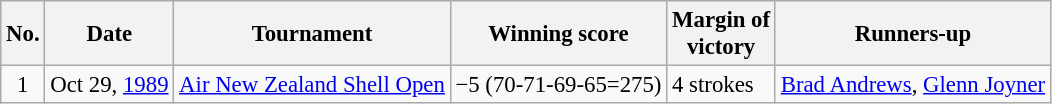<table class="wikitable" style="font-size:95%;">
<tr>
<th>No.</th>
<th>Date</th>
<th>Tournament</th>
<th>Winning score</th>
<th>Margin of<br>victory</th>
<th>Runners-up</th>
</tr>
<tr>
<td align=center>1</td>
<td align=right>Oct 29, <a href='#'>1989</a></td>
<td><a href='#'>Air New Zealand Shell Open</a></td>
<td>−5 (70-71-69-65=275)</td>
<td>4 strokes</td>
<td> <a href='#'>Brad Andrews</a>,  <a href='#'>Glenn Joyner</a></td>
</tr>
</table>
